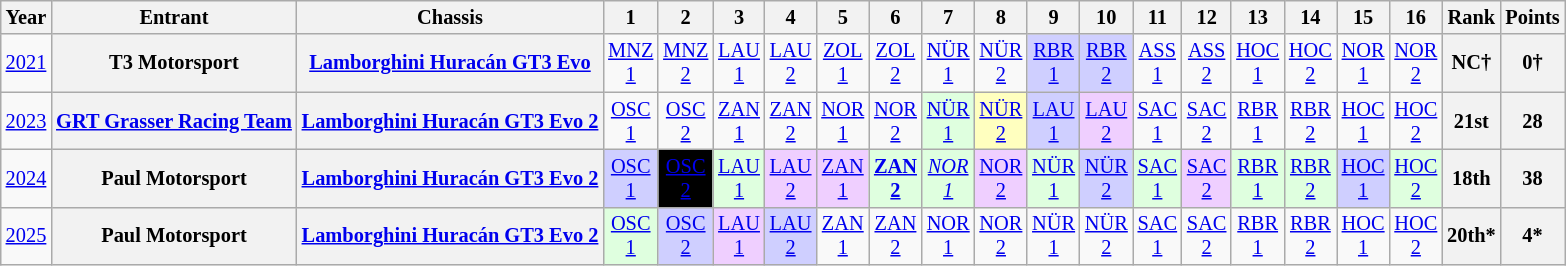<table class="wikitable" style="text-align:center; font-size:85%">
<tr>
<th>Year</th>
<th>Entrant</th>
<th>Chassis</th>
<th>1</th>
<th>2</th>
<th>3</th>
<th>4</th>
<th>5</th>
<th>6</th>
<th>7</th>
<th>8</th>
<th>9</th>
<th>10</th>
<th>11</th>
<th>12</th>
<th>13</th>
<th>14</th>
<th>15</th>
<th>16</th>
<th>Rank</th>
<th>Points</th>
</tr>
<tr>
<td><a href='#'>2021</a></td>
<th nowrap>T3 Motorsport</th>
<th nowrap><a href='#'>Lamborghini Huracán GT3 Evo</a></th>
<td><a href='#'>MNZ<br>1</a></td>
<td><a href='#'>MNZ<br>2</a></td>
<td><a href='#'>LAU<br>1</a></td>
<td><a href='#'>LAU<br>2</a></td>
<td><a href='#'>ZOL<br>1</a></td>
<td><a href='#'>ZOL<br>2</a></td>
<td><a href='#'>NÜR<br>1</a></td>
<td><a href='#'>NÜR<br>2</a></td>
<td style="background:#CFCFFF;"><a href='#'>RBR<br>1</a><br></td>
<td style="background:#CFCFFF;"><a href='#'>RBR<br>2</a><br></td>
<td><a href='#'>ASS<br>1</a></td>
<td><a href='#'>ASS<br>2</a></td>
<td><a href='#'>HOC<br>1</a></td>
<td><a href='#'>HOC<br>2</a></td>
<td><a href='#'>NOR<br>1</a></td>
<td><a href='#'>NOR<br>2</a></td>
<th>NC†</th>
<th>0†</th>
</tr>
<tr>
<td><a href='#'>2023</a></td>
<th nowrap><a href='#'>GRT Grasser Racing Team</a></th>
<th nowrap><a href='#'>Lamborghini Huracán GT3 Evo 2</a></th>
<td><a href='#'>OSC<br>1</a></td>
<td><a href='#'>OSC<br>2</a></td>
<td><a href='#'>ZAN<br>1</a></td>
<td><a href='#'>ZAN<br>2</a></td>
<td><a href='#'>NOR<br>1</a></td>
<td><a href='#'>NOR<br>2</a></td>
<td style="background:#DFFFDF;"><a href='#'>NÜR<br>1</a><br></td>
<td style="background:#FFFFBF;"><a href='#'>NÜR<br>2</a><br></td>
<td style="background:#CFCFFF;"><a href='#'>LAU<br>1</a><br></td>
<td style="background:#EFCFFF;"><a href='#'>LAU<br>2</a><br></td>
<td><a href='#'>SAC<br>1</a></td>
<td><a href='#'>SAC<br>2</a></td>
<td><a href='#'>RBR<br>1</a></td>
<td><a href='#'>RBR<br>2</a></td>
<td><a href='#'>HOC<br>1</a></td>
<td><a href='#'>HOC<br>2</a></td>
<th>21st</th>
<th>28</th>
</tr>
<tr>
<td><a href='#'>2024</a></td>
<th>Paul Motorsport</th>
<th><a href='#'>Lamborghini Huracán GT3 Evo 2</a></th>
<td style="background:#CFCFFF;"><a href='#'>OSC<br>1</a><br></td>
<td style="background:#000000; color:white;"><a href='#'><span>OSC<br>2</span></a><br></td>
<td style="background:#DFFFDF;"><a href='#'>LAU<br>1</a><br></td>
<td style="background:#EFCFFF;"><a href='#'>LAU<br>2</a><br></td>
<td style="background:#EFCFFF;"><a href='#'>ZAN<br>1</a><br></td>
<td style="background:#DFFFDF;"><strong><a href='#'>ZAN<br>2</a></strong><br></td>
<td style="background:#DFFFDF;"><em><a href='#'>NOR<br>1</a></em><br></td>
<td style="background:#EFCFFF;"><a href='#'>NOR<br>2</a><br></td>
<td style="background:#DFFFDF;"><a href='#'>NÜR<br>1</a><br></td>
<td style="background:#CFCFFF;"><a href='#'>NÜR<br>2</a><br></td>
<td style="background:#DFFFDF;"><a href='#'>SAC<br>1</a><br></td>
<td style="background:#EFCFFF;"><a href='#'>SAC<br>2</a><br></td>
<td style="background:#DFFFDF;"><a href='#'>RBR<br>1</a><br></td>
<td style="background:#DFFFDF;"><a href='#'>RBR<br>2</a><br></td>
<td style="background:#CFCFFF;"><a href='#'>HOC<br>1</a><br></td>
<td style="background:#DFFFDF;"><a href='#'>HOC<br>2</a><br></td>
<th>18th</th>
<th>38</th>
</tr>
<tr>
<td><a href='#'>2025</a></td>
<th>Paul Motorsport</th>
<th><a href='#'>Lamborghini Huracán GT3 Evo 2</a></th>
<td style="background:#DFFFDF;"><a href='#'>OSC<br>1</a><br></td>
<td style="background:#CFCFFF;"><a href='#'>OSC<br>2</a><br></td>
<td style="background:#EFCFFF;"><a href='#'>LAU<br>1</a><br></td>
<td style="background:#CFCFFF;"><a href='#'>LAU<br>2</a><br></td>
<td style="background:#;"><a href='#'>ZAN<br>1</a><br></td>
<td style="background:#;"><a href='#'>ZAN<br>2</a><br></td>
<td style="background:#;"><a href='#'>NOR<br>1</a><br></td>
<td style="background:#;"><a href='#'>NOR<br>2</a><br></td>
<td style="background:#;"><a href='#'>NÜR<br>1</a><br></td>
<td style="background:#;"><a href='#'>NÜR<br>2</a><br></td>
<td style="background:#;"><a href='#'>SAC<br>1</a><br></td>
<td style="background:#;"><a href='#'>SAC<br>2</a><br></td>
<td style="background:#;"><a href='#'>RBR<br>1</a><br></td>
<td style="background:#;"><a href='#'>RBR<br>2</a><br></td>
<td style="background:#;"><a href='#'>HOC<br>1</a><br></td>
<td style="background:#;"><a href='#'>HOC<br>2</a><br></td>
<th>20th*</th>
<th>4*</th>
</tr>
</table>
